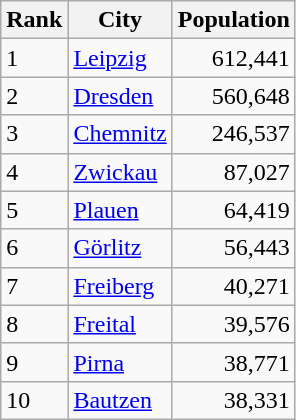<table class="wikitable" style="text-align:right; margin-right:60px ">
<tr>
<th>Rank</th>
<th>City</th>
<th>Population</th>
</tr>
<tr>
<td align=left>1</td>
<td align=left><a href='#'>Leipzig</a></td>
<td>612,441</td>
</tr>
<tr>
<td align=left>2</td>
<td align=left><a href='#'>Dresden</a></td>
<td>560,648</td>
</tr>
<tr>
<td align=left>3</td>
<td align=left><a href='#'>Chemnitz</a></td>
<td>246,537</td>
</tr>
<tr>
<td align=left>4</td>
<td align=left><a href='#'>Zwickau</a></td>
<td>87,027</td>
</tr>
<tr>
<td align=left>5</td>
<td align=left><a href='#'>Plauen</a></td>
<td>64,419</td>
</tr>
<tr>
<td align=left>6</td>
<td align=left><a href='#'>Görlitz</a></td>
<td>56,443</td>
</tr>
<tr>
<td align=left>7</td>
<td align=left><a href='#'>Freiberg</a></td>
<td>40,271</td>
</tr>
<tr>
<td align=left>8</td>
<td align=left><a href='#'>Freital</a></td>
<td>39,576</td>
</tr>
<tr>
<td align=left>9</td>
<td align=left><a href='#'>Pirna</a></td>
<td>38,771</td>
</tr>
<tr>
<td align=left>10</td>
<td align=left><a href='#'>Bautzen</a></td>
<td>38,331</td>
</tr>
</table>
